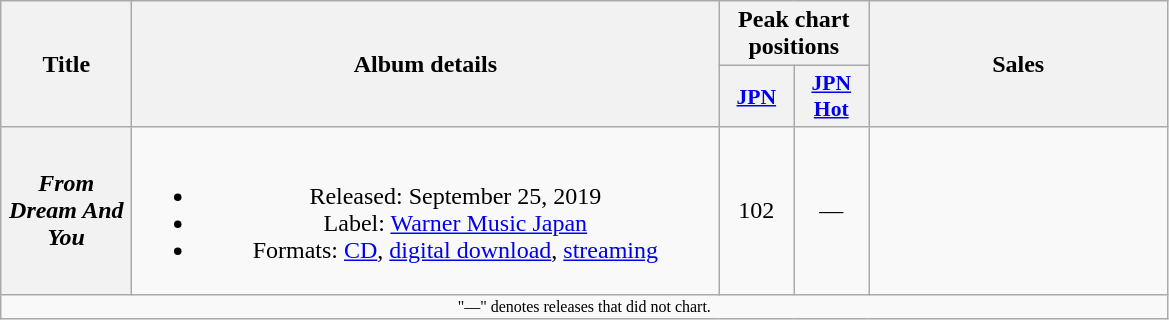<table class="wikitable plainrowheaders" style="text-align:center;">
<tr>
<th scope="col" rowspan="2" style="width:5em;">Title</th>
<th scope="col" rowspan="2" style="width:24em;">Album details</th>
<th scope="col" colspan="2">Peak chart positions</th>
<th scope="col" rowspan="2" style="width:12em;">Sales</th>
</tr>
<tr>
<th scope="col" style="width:3em;font-size:90%;"><a href='#'>JPN</a><br></th>
<th scope="col" style="width:3em;font-size:90%;"><a href='#'>JPN<br>Hot</a><br></th>
</tr>
<tr>
<th scope="row"><em>From Dream And You</em></th>
<td><br><ul><li>Released: September 25, 2019</li><li>Label: <a href='#'>Warner Music Japan</a></li><li>Formats: <a href='#'>CD</a>, <a href='#'>digital download</a>, <a href='#'>streaming</a></li></ul></td>
<td>102</td>
<td>—</td>
<td></td>
</tr>
<tr>
<td colspan="6" style="font-size: 8pt">"—" denotes releases that did not chart.</td>
</tr>
</table>
